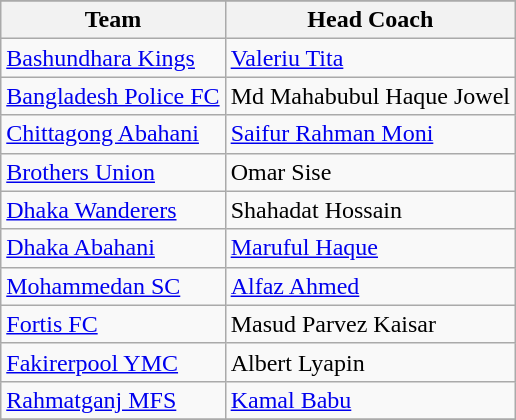<table class="wikitable sortable">
<tr>
</tr>
<tr>
<th>Team</th>
<th>Head Coach</th>
</tr>
<tr>
<td><a href='#'>Bashundhara Kings</a></td>
<td> <a href='#'>Valeriu Tita</a></td>
</tr>
<tr>
<td><a href='#'>Bangladesh Police FC</a></td>
<td> Md Mahabubul Haque Jowel</td>
</tr>
<tr>
<td><a href='#'>Chittagong Abahani</a></td>
<td> <a href='#'>Saifur Rahman Moni</a></td>
</tr>
<tr>
<td><a href='#'>Brothers Union</a></td>
<td> Omar Sise</td>
</tr>
<tr>
<td><a href='#'>Dhaka Wanderers</a></td>
<td> Shahadat Hossain</td>
</tr>
<tr>
<td><a href='#'>Dhaka Abahani</a></td>
<td> <a href='#'>Maruful Haque</a></td>
</tr>
<tr>
<td><a href='#'>Mohammedan SC</a></td>
<td> <a href='#'>Alfaz Ahmed</a></td>
</tr>
<tr>
<td><a href='#'>Fortis FC</a></td>
<td> Masud Parvez Kaisar</td>
</tr>
<tr>
<td><a href='#'>Fakirerpool YMC</a></td>
<td> Albert Lyapin</td>
</tr>
<tr>
<td><a href='#'>Rahmatganj MFS</a></td>
<td> <a href='#'>Kamal Babu</a></td>
</tr>
<tr>
</tr>
</table>
